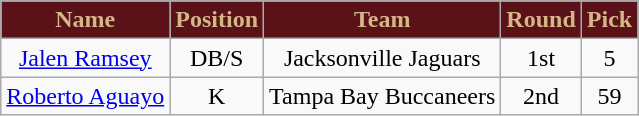<table class="wikitable" style="text-align: center;">
<tr>
<th style="background:#5a1118; color:#d3b787;">Name</th>
<th style="background:#5a1118; color:#d3b787;">Position</th>
<th style="background:#5a1118; color:#d3b787;">Team</th>
<th style="background:#5a1118; color:#d3b787;">Round</th>
<th style="background:#5a1118; color:#d3b787;">Pick</th>
</tr>
<tr>
<td><a href='#'>Jalen Ramsey</a></td>
<td>DB/S</td>
<td>Jacksonville Jaguars</td>
<td>1st</td>
<td>5</td>
</tr>
<tr>
<td><a href='#'>Roberto Aguayo</a></td>
<td>K</td>
<td>Tampa Bay Buccaneers</td>
<td>2nd</td>
<td>59</td>
</tr>
</table>
